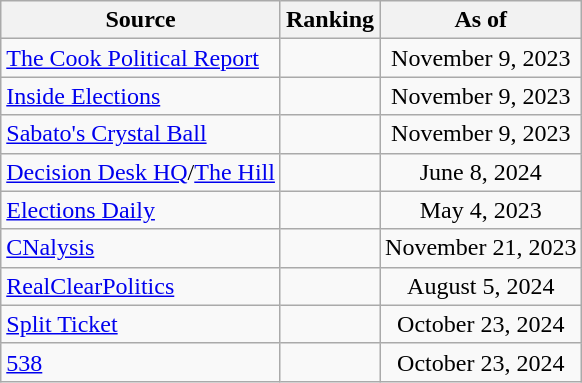<table class="wikitable" style="text-align:center">
<tr>
<th>Source</th>
<th>Ranking</th>
<th>As of</th>
</tr>
<tr>
<td align=left><a href='#'>The Cook Political Report</a></td>
<td></td>
<td>November 9, 2023</td>
</tr>
<tr>
<td align=left><a href='#'>Inside Elections</a></td>
<td></td>
<td>November 9, 2023</td>
</tr>
<tr>
<td align=left><a href='#'>Sabato's Crystal Ball</a></td>
<td></td>
<td>November 9, 2023</td>
</tr>
<tr>
<td align=left><a href='#'>Decision Desk HQ</a>/<a href='#'>The Hill</a></td>
<td></td>
<td>June 8, 2024</td>
</tr>
<tr>
<td align=left><a href='#'>Elections Daily</a></td>
<td></td>
<td>May 4, 2023</td>
</tr>
<tr>
<td align=left><a href='#'>CNalysis</a></td>
<td></td>
<td>November 21, 2023</td>
</tr>
<tr>
<td align=left><a href='#'>RealClearPolitics</a></td>
<td></td>
<td>August 5, 2024</td>
</tr>
<tr>
<td align="left"><a href='#'>Split Ticket</a></td>
<td></td>
<td>October 23, 2024</td>
</tr>
<tr>
<td align="left"><a href='#'>538</a></td>
<td></td>
<td>October 23, 2024</td>
</tr>
</table>
